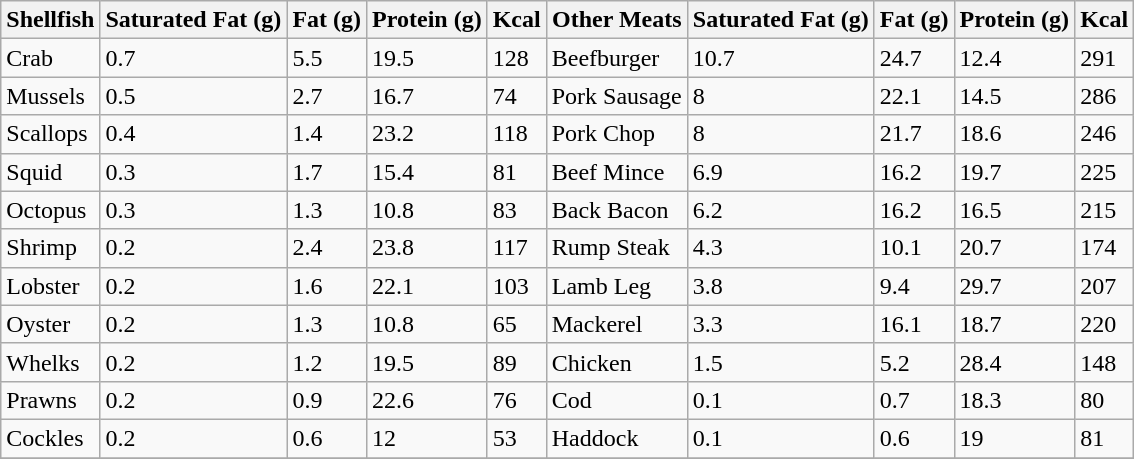<table class="wikitable">
<tr>
<th>Shellfish</th>
<th>Saturated Fat (g)</th>
<th>Fat (g)</th>
<th>Protein (g)</th>
<th>Kcal</th>
<th>Other Meats</th>
<th>Saturated Fat (g)</th>
<th>Fat (g)</th>
<th>Protein (g)</th>
<th>Kcal</th>
</tr>
<tr>
<td>Crab</td>
<td>0.7</td>
<td>5.5</td>
<td>19.5</td>
<td>128</td>
<td>Beefburger</td>
<td>10.7</td>
<td>24.7</td>
<td>12.4</td>
<td>291</td>
</tr>
<tr>
<td>Mussels</td>
<td>0.5</td>
<td>2.7</td>
<td>16.7</td>
<td>74</td>
<td>Pork Sausage</td>
<td>8</td>
<td>22.1</td>
<td>14.5</td>
<td>286</td>
</tr>
<tr>
<td>Scallops</td>
<td>0.4</td>
<td>1.4</td>
<td>23.2</td>
<td>118</td>
<td>Pork Chop</td>
<td>8</td>
<td>21.7</td>
<td>18.6</td>
<td>246</td>
</tr>
<tr>
<td>Squid</td>
<td>0.3</td>
<td>1.7</td>
<td>15.4</td>
<td>81</td>
<td>Beef Mince</td>
<td>6.9</td>
<td>16.2</td>
<td>19.7</td>
<td>225</td>
</tr>
<tr>
<td>Octopus</td>
<td>0.3</td>
<td>1.3</td>
<td>10.8</td>
<td>83</td>
<td>Back Bacon</td>
<td>6.2</td>
<td>16.2</td>
<td>16.5</td>
<td>215</td>
</tr>
<tr>
<td>Shrimp</td>
<td>0.2</td>
<td>2.4</td>
<td>23.8</td>
<td>117</td>
<td>Rump Steak</td>
<td>4.3</td>
<td>10.1</td>
<td>20.7</td>
<td>174</td>
</tr>
<tr>
<td>Lobster</td>
<td>0.2</td>
<td>1.6</td>
<td>22.1</td>
<td>103</td>
<td>Lamb Leg</td>
<td>3.8</td>
<td>9.4</td>
<td>29.7</td>
<td>207</td>
</tr>
<tr>
<td>Oyster</td>
<td>0.2</td>
<td>1.3</td>
<td>10.8</td>
<td>65</td>
<td>Mackerel</td>
<td>3.3</td>
<td>16.1</td>
<td>18.7</td>
<td>220</td>
</tr>
<tr>
<td>Whelks</td>
<td>0.2</td>
<td>1.2</td>
<td>19.5</td>
<td>89</td>
<td>Chicken</td>
<td>1.5</td>
<td>5.2</td>
<td>28.4</td>
<td>148</td>
</tr>
<tr>
<td>Prawns</td>
<td>0.2</td>
<td>0.9</td>
<td>22.6</td>
<td>76</td>
<td>Cod</td>
<td>0.1</td>
<td>0.7</td>
<td>18.3</td>
<td>80</td>
</tr>
<tr>
<td>Cockles</td>
<td>0.2</td>
<td>0.6</td>
<td>12</td>
<td>53</td>
<td>Haddock</td>
<td>0.1</td>
<td>0.6</td>
<td>19</td>
<td>81</td>
</tr>
<tr>
</tr>
</table>
